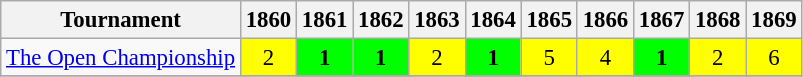<table class="wikitable" style="font-size:95%;text-align:center;">
<tr>
<th>Tournament</th>
<th>1860</th>
<th>1861</th>
<th>1862</th>
<th>1863</th>
<th>1864</th>
<th>1865</th>
<th>1866</th>
<th>1867</th>
<th>1868</th>
<th>1869</th>
</tr>
<tr>
<td align=left><a href='#'>The Open Championship</a></td>
<td style="background:yellow;">2</td>
<td style="background:lime;"><strong>1</strong></td>
<td style="background:lime;"><strong>1</strong></td>
<td style="background:yellow;">2</td>
<td style="background:lime;"><strong>1</strong></td>
<td style="background:yellow;">5</td>
<td style="background:yellow;">4</td>
<td style="background:lime;"><strong>1</strong></td>
<td style="background:yellow;">2</td>
<td style="background:yellow;">6</td>
</tr>
<tr>
</tr>
</table>
